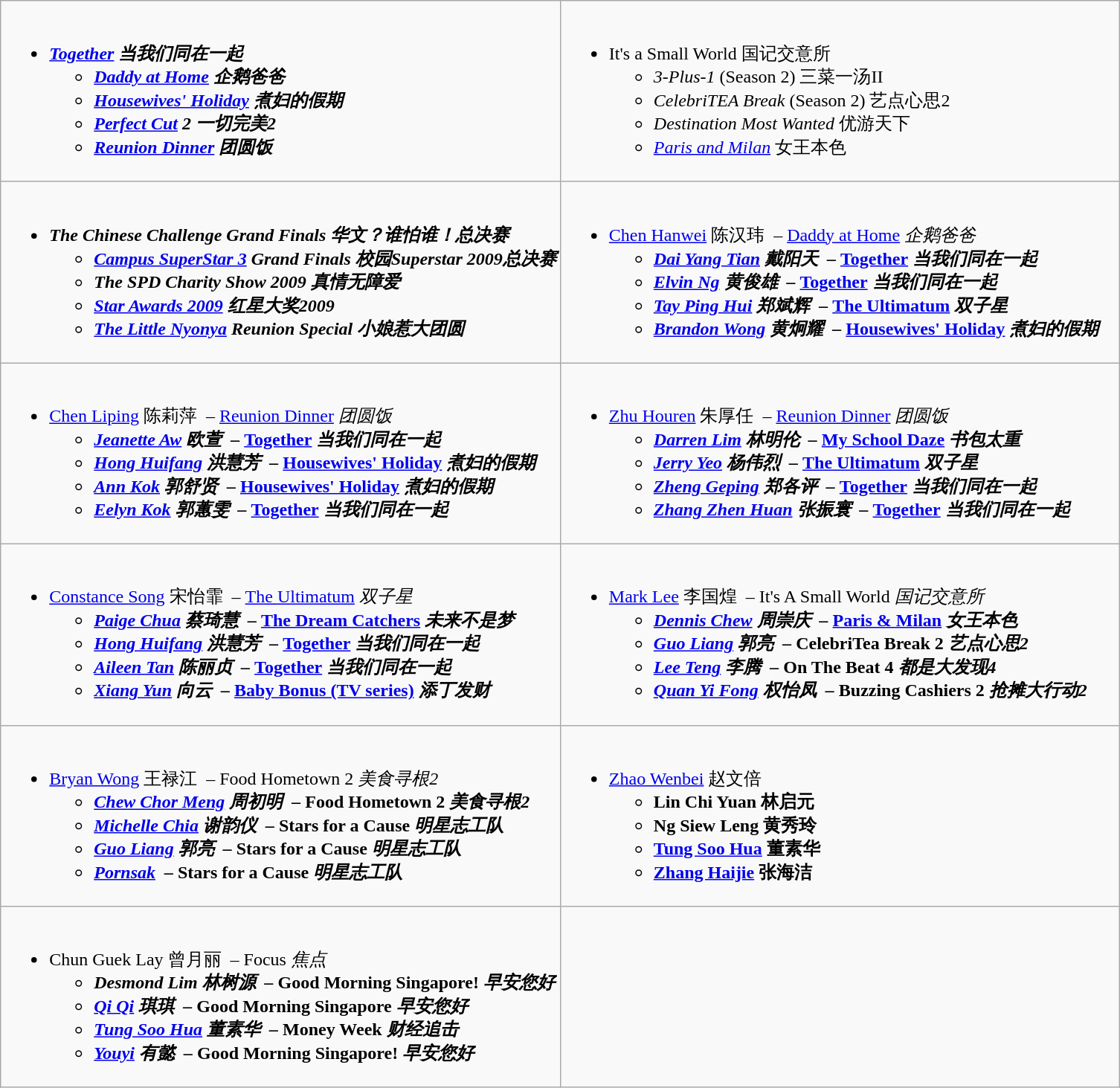<table class=wikitable>
<tr>
<td valign="top" width="50%"><br><div></div><ul><li><strong><em><a href='#'>Together</a><em> 当我们同在一起<strong><ul><li></em><a href='#'>Daddy at Home</a><em> 企鹅爸爸</li><li></em><a href='#'>Housewives' Holiday</a><em> 煮妇的假期</li><li></em><a href='#'>Perfect Cut</a> 2<em> 一切完美2</li><li></em><a href='#'>Reunion Dinner</a><em> 团圆饭</li></ul></li></ul></td>
<td valign="top" width="50%"><br><div></div><ul><li></em></strong>It's a Small World</em> 国记交意所</strong><ul><li><em>3-Plus-1</em> (Season 2) 三菜一汤II</li><li><em>CelebriTEA Break</em> (Season 2) 艺点心思2</li><li><em>Destination Most Wanted</em> 优游天下</li><li><em><a href='#'>Paris and Milan</a></em> 女王本色</li></ul></li></ul></td>
</tr>
<tr>
<td valign="top" width="50%"><br><div></div><ul><li><strong><em>The Chinese Challenge Grand Finals<em> 华文？谁怕谁！总决赛<strong><ul><li></em><a href='#'>Campus SuperStar 3</a><em> Grand Finals 校园Superstar 2009总决赛</li><li></em>The SPD Charity Show 2009<em> 真情无障爱</li><li></em><a href='#'>Star Awards 2009</a><em> 红星大奖2009</li><li></em><a href='#'>The Little Nyonya</a> Reunion Special<em> 小娘惹大团圆</li></ul></li></ul></td>
<td valign="top" width="50%"><br><div></div><ul><li></strong><a href='#'>Chen Hanwei</a> 陈汉玮  – </em><a href='#'>Daddy at Home</a><em> 企鹅爸爸<strong><ul><li><a href='#'>Dai Yang Tian</a> 戴阳天  – </em><a href='#'>Together</a><em> 当我们同在一起</li><li><a href='#'>Elvin Ng</a> 黄俊雄  – </em><a href='#'>Together</a><em> 当我们同在一起</li><li><a href='#'>Tay Ping Hui</a> 郑斌辉  – </em><a href='#'>The Ultimatum</a><em> 双子星</li><li><a href='#'>Brandon Wong</a> 黄炯耀  – </em><a href='#'>Housewives' Holiday</a><em> 煮妇的假期</li></ul></li></ul></td>
</tr>
<tr>
<td valign="top" width="50%"><br><div></div><ul><li></strong><a href='#'>Chen Liping</a> 陈莉萍  – </em><a href='#'>Reunion Dinner</a><em> 团圆饭<strong><ul><li><a href='#'>Jeanette Aw</a> 欧萱  – </em><a href='#'>Together</a><em> 当我们同在一起</li><li><a href='#'>Hong Huifang</a> 洪慧芳  – </em><a href='#'>Housewives' Holiday</a><em> 煮妇的假期</li><li><a href='#'>Ann Kok</a> 郭舒贤  – </em><a href='#'>Housewives' Holiday</a><em> 煮妇的假期</li><li><a href='#'>Eelyn Kok</a> 郭蕙雯  – </em><a href='#'>Together</a><em> 当我们同在一起</li></ul></li></ul></td>
<td valign="top" width="50%"><br><div></div><ul><li></strong><a href='#'>Zhu Houren</a> 朱厚任  –  </em><a href='#'>Reunion Dinner</a><em> 团圆饭<strong><ul><li><a href='#'>Darren Lim</a> 林明伦  –  </em><a href='#'>My School Daze</a><em> 书包太重</li><li><a href='#'>Jerry Yeo</a> 杨伟烈  – </em> <a href='#'>The Ultimatum</a><em> 双子星</li><li><a href='#'>Zheng Geping</a> 郑各评  –  </em><a href='#'>Together</a><em> 当我们同在一起</li><li><a href='#'>Zhang Zhen Huan</a> 张振寰  –  </em><a href='#'>Together</a><em> 当我们同在一起</li></ul></li></ul></td>
</tr>
<tr>
<td valign="top" width="50%"><br><div></div><ul><li></strong><a href='#'>Constance Song</a> 宋怡霏  –  </em><a href='#'>The Ultimatum</a><em> 双子星<strong><ul><li><a href='#'>Paige Chua</a> 蔡琦慧  –  </em><a href='#'>The Dream Catchers</a><em> 未来不是梦</li><li><a href='#'>Hong Huifang</a> 洪慧芳  –   </em><a href='#'>Together</a><em> 当我们同在一起</li><li><a href='#'>Aileen Tan</a> 陈丽贞  –  </em><a href='#'>Together</a><em> 当我们同在一起</li><li><a href='#'>Xiang Yun</a> 向云  –   </em><a href='#'>Baby Bonus (TV series)</a><em> 添丁发财</li></ul></li></ul></td>
<td valign="top" width="50%"><br><div></div><ul><li></strong><a href='#'>Mark Lee</a> 李国煌  – </em>It's A Small World<em> 国记交意所<strong><ul><li><a href='#'>Dennis Chew</a> 周崇庆  – </em><a href='#'>Paris & Milan</a><em> 女王本色</li><li><a href='#'>Guo Liang</a> 郭亮  – </em>CelebriTea Break 2<em> 艺点心思2</li><li><a href='#'>Lee Teng</a> 李腾  – </em>On The Beat 4<em> 都是大发现4</li><li><a href='#'>Quan Yi Fong</a> 权怡凤  – </em>Buzzing Cashiers 2<em> 抢摊大行动2</li></ul></li></ul></td>
</tr>
<tr>
<td valign="top" width="50%"><br><div></div><ul><li></strong><a href='#'>Bryan Wong</a> 王禄江  – </em>Food Hometown 2<em> 美食寻根2<strong><ul><li><a href='#'>Chew Chor Meng</a> 周初明  – </em>Food Hometown 2<em> 美食寻根2</li><li><a href='#'>Michelle Chia</a> 谢韵仪  – </em>Stars for a Cause<em> 明星志工队</li><li><a href='#'>Guo Liang</a> 郭亮  – </em>Stars for a Cause<em> 明星志工队</li><li><a href='#'>Pornsak</a>  – </em>Stars for a Cause<em> 明星志工队</li></ul></li></ul></td>
<td valign="top" width="50%"><br><div></div><ul><li></strong><a href='#'>Zhao Wenbei</a> 赵文倍<strong><ul><li>Lin Chi Yuan 林启元</li><li>Ng Siew Leng 黄秀玲</li><li><a href='#'>Tung Soo Hua</a> 董素华</li><li><a href='#'>Zhang Haijie</a> 张海洁</li></ul></li></ul></td>
</tr>
<tr>
<td valign="top" width="50%"><br><div></div><ul><li></strong>Chun Guek Lay 曾月丽  – </em>Focus<em> 焦点<strong><ul><li>Desmond Lim 林树源  – </em>Good Morning Singapore!<em> 早安您好</li><li><a href='#'>Qi Qi</a> 琪琪  – </em>Good Morning Singapore<em> 早安您好</li><li><a href='#'>Tung Soo Hua</a> 董素华  – </em>Money Week<em> 财经追击</li><li><a href='#'>Youyi</a> 有懿  – </em>Good Morning Singapore!<em> 早安您好</li></ul></li></ul></td>
</tr>
</table>
